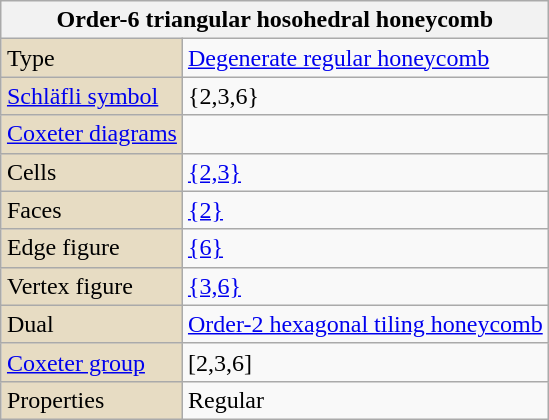<table class="wikitable" align="right" style="margin-left:10px">
<tr>
<th bgcolor=#e7dcc3 colspan=2>Order-6 triangular hosohedral honeycomb</th>
</tr>
<tr>
<td bgcolor=#e7dcc3>Type</td>
<td><a href='#'>Degenerate regular honeycomb</a></td>
</tr>
<tr>
<td bgcolor=#e7dcc3><a href='#'>Schläfli symbol</a></td>
<td>{2,3,6}</td>
</tr>
<tr>
<td bgcolor=#e7dcc3><a href='#'>Coxeter diagrams</a></td>
<td></td>
</tr>
<tr>
<td bgcolor=#e7dcc3>Cells</td>
<td><a href='#'>{2,3}</a> </td>
</tr>
<tr>
<td bgcolor=#e7dcc3>Faces</td>
<td><a href='#'>{2}</a></td>
</tr>
<tr>
<td bgcolor=#e7dcc3>Edge figure</td>
<td><a href='#'>{6}</a></td>
</tr>
<tr>
<td bgcolor=#e7dcc3>Vertex figure</td>
<td><a href='#'>{3,6}</a><br></td>
</tr>
<tr>
<td bgcolor=#e7dcc3>Dual</td>
<td><a href='#'>Order-2 hexagonal tiling honeycomb</a></td>
</tr>
<tr>
<td bgcolor=#e7dcc3><a href='#'>Coxeter group</a></td>
<td>[2,3,6]</td>
</tr>
<tr>
<td bgcolor=#e7dcc3>Properties</td>
<td>Regular</td>
</tr>
</table>
